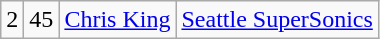<table class="wikitable">
<tr style="text-align:center;" bgcolor="">
<td>2</td>
<td>45</td>
<td><a href='#'>Chris King</a></td>
<td><a href='#'>Seattle SuperSonics</a></td>
</tr>
</table>
